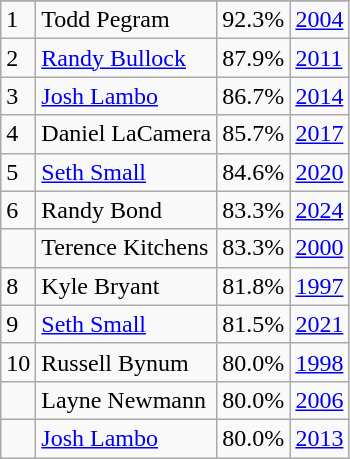<table class="wikitable">
<tr>
</tr>
<tr>
<td>1</td>
<td>Todd Pegram</td>
<td><abbr>92.3%</abbr></td>
<td><a href='#'>2004</a></td>
</tr>
<tr>
<td>2</td>
<td><a href='#'>Randy Bullock</a></td>
<td><abbr>87.9%</abbr></td>
<td><a href='#'>2011</a></td>
</tr>
<tr>
<td>3</td>
<td><a href='#'>Josh Lambo</a></td>
<td><abbr>86.7%</abbr></td>
<td><a href='#'>2014</a></td>
</tr>
<tr>
<td>4</td>
<td>Daniel LaCamera</td>
<td><abbr>85.7%</abbr></td>
<td><a href='#'>2017</a></td>
</tr>
<tr>
<td>5</td>
<td><a href='#'>Seth Small</a></td>
<td><abbr>84.6%</abbr></td>
<td><a href='#'>2020</a></td>
</tr>
<tr>
<td>6</td>
<td>Randy Bond</td>
<td><abbr>83.3%</abbr></td>
<td><a href='#'>2024</a></td>
</tr>
<tr>
<td></td>
<td>Terence Kitchens</td>
<td><abbr>83.3%</abbr></td>
<td><a href='#'>2000</a></td>
</tr>
<tr>
<td>8</td>
<td>Kyle Bryant</td>
<td><abbr>81.8%</abbr></td>
<td><a href='#'>1997</a></td>
</tr>
<tr>
<td>9</td>
<td><a href='#'>Seth Small</a></td>
<td><abbr>81.5%</abbr></td>
<td><a href='#'>2021</a></td>
</tr>
<tr>
<td>10</td>
<td>Russell Bynum</td>
<td><abbr>80.0%</abbr></td>
<td><a href='#'>1998</a></td>
</tr>
<tr>
<td></td>
<td>Layne Newmann</td>
<td><abbr>80.0%</abbr></td>
<td><a href='#'>2006</a></td>
</tr>
<tr>
<td></td>
<td><a href='#'>Josh Lambo</a></td>
<td><abbr>80.0%</abbr></td>
<td><a href='#'>2013</a></td>
</tr>
</table>
